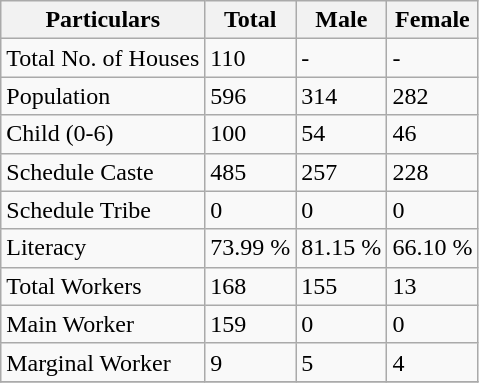<table class="wikitable sortable">
<tr>
<th>Particulars</th>
<th>Total</th>
<th>Male</th>
<th>Female</th>
</tr>
<tr>
<td>Total No. of Houses</td>
<td>110</td>
<td>-</td>
<td>-</td>
</tr>
<tr>
<td>Population</td>
<td>596</td>
<td>314</td>
<td>282</td>
</tr>
<tr>
<td>Child (0-6)</td>
<td>100</td>
<td>54</td>
<td>46</td>
</tr>
<tr>
<td>Schedule Caste</td>
<td>485</td>
<td>257</td>
<td>228</td>
</tr>
<tr>
<td>Schedule Tribe</td>
<td>0</td>
<td>0</td>
<td>0</td>
</tr>
<tr>
<td>Literacy</td>
<td>73.99 %</td>
<td>81.15 %</td>
<td>66.10 %</td>
</tr>
<tr>
<td>Total Workers</td>
<td>168</td>
<td>155</td>
<td>13</td>
</tr>
<tr>
<td>Main Worker</td>
<td>159</td>
<td>0</td>
<td>0</td>
</tr>
<tr>
<td>Marginal Worker</td>
<td>9</td>
<td>5</td>
<td>4</td>
</tr>
<tr>
</tr>
</table>
